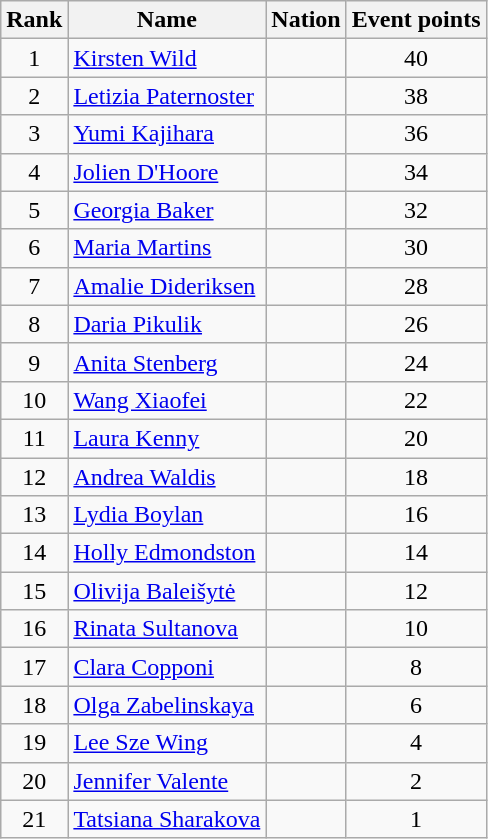<table class="wikitable sortable" style="text-align:center">
<tr>
<th>Rank</th>
<th>Name</th>
<th>Nation</th>
<th>Event points</th>
</tr>
<tr>
<td>1</td>
<td align=left><a href='#'>Kirsten Wild</a></td>
<td align=left></td>
<td>40</td>
</tr>
<tr>
<td>2</td>
<td align=left><a href='#'>Letizia Paternoster</a></td>
<td align=left></td>
<td>38</td>
</tr>
<tr>
<td>3</td>
<td align=left><a href='#'>Yumi Kajihara</a></td>
<td align=left></td>
<td>36</td>
</tr>
<tr>
<td>4</td>
<td align=left><a href='#'>Jolien D'Hoore</a></td>
<td align=left></td>
<td>34</td>
</tr>
<tr>
<td>5</td>
<td align=left><a href='#'>Georgia Baker</a></td>
<td align=left></td>
<td>32</td>
</tr>
<tr>
<td>6</td>
<td align=left><a href='#'>Maria Martins</a></td>
<td align=left></td>
<td>30</td>
</tr>
<tr>
<td>7</td>
<td align=left><a href='#'>Amalie Dideriksen</a></td>
<td align=left></td>
<td>28</td>
</tr>
<tr>
<td>8</td>
<td align=left><a href='#'>Daria Pikulik</a></td>
<td align=left></td>
<td>26</td>
</tr>
<tr>
<td>9</td>
<td align=left><a href='#'>Anita Stenberg</a></td>
<td align=left></td>
<td>24</td>
</tr>
<tr>
<td>10</td>
<td align=left><a href='#'>Wang Xiaofei</a></td>
<td align=left></td>
<td>22</td>
</tr>
<tr>
<td>11</td>
<td align=left><a href='#'>Laura Kenny</a></td>
<td align=left></td>
<td>20</td>
</tr>
<tr>
<td>12</td>
<td align=left><a href='#'>Andrea Waldis</a></td>
<td align=left></td>
<td>18</td>
</tr>
<tr>
<td>13</td>
<td align=left><a href='#'>Lydia Boylan</a></td>
<td align=left></td>
<td>16</td>
</tr>
<tr>
<td>14</td>
<td align=left><a href='#'>Holly Edmondston</a></td>
<td align=left></td>
<td>14</td>
</tr>
<tr>
<td>15</td>
<td align=left><a href='#'>Olivija Baleišytė</a></td>
<td align=left></td>
<td>12</td>
</tr>
<tr>
<td>16</td>
<td align=left><a href='#'>Rinata Sultanova</a></td>
<td align=left></td>
<td>10</td>
</tr>
<tr>
<td>17</td>
<td align=left><a href='#'>Clara Copponi</a></td>
<td align=left></td>
<td>8</td>
</tr>
<tr>
<td>18</td>
<td align=left><a href='#'>Olga Zabelinskaya</a></td>
<td align=left></td>
<td>6</td>
</tr>
<tr>
<td>19</td>
<td align=left><a href='#'>Lee Sze Wing</a></td>
<td align=left></td>
<td>4</td>
</tr>
<tr>
<td>20</td>
<td align=left><a href='#'>Jennifer Valente</a></td>
<td align=left></td>
<td>2</td>
</tr>
<tr>
<td>21</td>
<td align=left><a href='#'>Tatsiana Sharakova</a></td>
<td align=left></td>
<td>1</td>
</tr>
</table>
